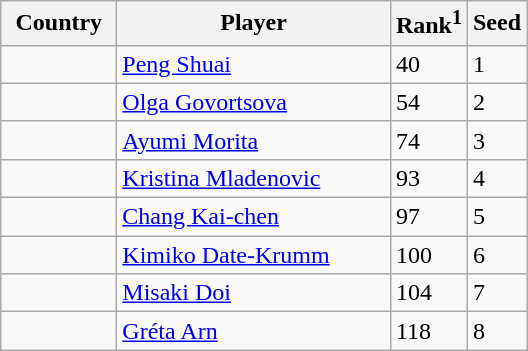<table class="sortable wikitable">
<tr>
<th width="70">Country</th>
<th width="175">Player</th>
<th>Rank<sup>1</sup></th>
<th>Seed</th>
</tr>
<tr>
<td></td>
<td><a href='#'>Peng Shuai</a></td>
<td>40</td>
<td>1</td>
</tr>
<tr>
<td></td>
<td><a href='#'>Olga Govortsova</a></td>
<td>54</td>
<td>2</td>
</tr>
<tr>
<td></td>
<td><a href='#'>Ayumi Morita</a></td>
<td>74</td>
<td>3</td>
</tr>
<tr>
<td></td>
<td><a href='#'>Kristina Mladenovic</a></td>
<td>93</td>
<td>4</td>
</tr>
<tr>
<td></td>
<td><a href='#'>Chang Kai-chen</a></td>
<td>97</td>
<td>5</td>
</tr>
<tr>
<td></td>
<td><a href='#'>Kimiko Date-Krumm</a></td>
<td>100</td>
<td>6</td>
</tr>
<tr>
<td></td>
<td><a href='#'>Misaki Doi</a></td>
<td>104</td>
<td>7</td>
</tr>
<tr>
<td></td>
<td><a href='#'>Gréta Arn</a></td>
<td>118</td>
<td>8</td>
</tr>
</table>
